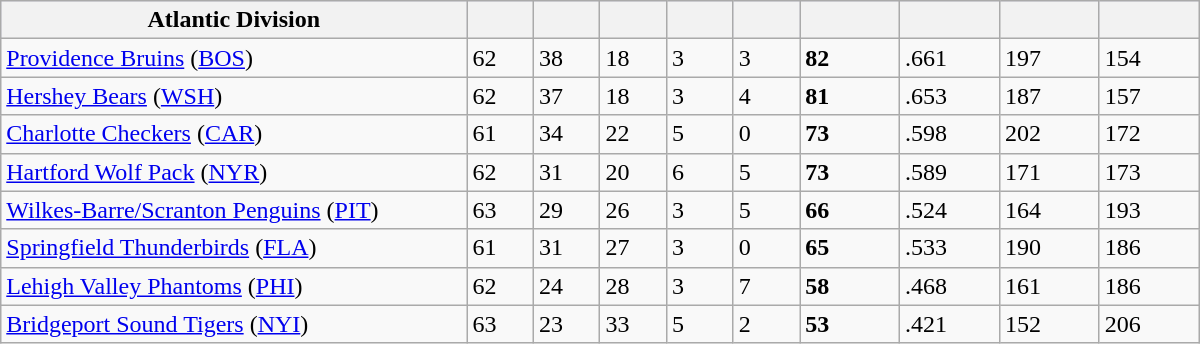<table class="wikitable" style="width:50em">
<tr bgcolor="#DDDDFF">
<th width="35%">Atlantic Division</th>
<th width="5%"></th>
<th width="5%"></th>
<th width="5%"></th>
<th width="5%"></th>
<th width="5%"></th>
<th width="7.5%"></th>
<th width="7.5%"></th>
<th width="7.5%"></th>
<th width="7.5%"></th>
</tr>
<tr bgcolor=>
<td><a href='#'>Providence Bruins</a> (<a href='#'>BOS</a>)</td>
<td>62</td>
<td>38</td>
<td>18</td>
<td>3</td>
<td>3</td>
<td><strong>82</strong></td>
<td>.661</td>
<td>197</td>
<td>154</td>
</tr>
<tr bgcolor=>
<td><a href='#'>Hershey Bears</a> (<a href='#'>WSH</a>)</td>
<td>62</td>
<td>37</td>
<td>18</td>
<td>3</td>
<td>4</td>
<td><strong>81</strong></td>
<td>.653</td>
<td>187</td>
<td>157</td>
</tr>
<tr bgcolor=>
<td><a href='#'>Charlotte Checkers</a> (<a href='#'>CAR</a>)</td>
<td>61</td>
<td>34</td>
<td>22</td>
<td>5</td>
<td>0</td>
<td><strong>73</strong></td>
<td>.598</td>
<td>202</td>
<td>172</td>
</tr>
<tr bgcolor=>
<td><a href='#'>Hartford Wolf Pack</a> (<a href='#'>NYR</a>)</td>
<td>62</td>
<td>31</td>
<td>20</td>
<td>6</td>
<td>5</td>
<td><strong>73</strong></td>
<td>.589</td>
<td>171</td>
<td>173</td>
</tr>
<tr bgcolor=>
<td><a href='#'>Wilkes-Barre/Scranton Penguins</a> (<a href='#'>PIT</a>)</td>
<td>63</td>
<td>29</td>
<td>26</td>
<td>3</td>
<td>5</td>
<td><strong>66</strong></td>
<td>.524</td>
<td>164</td>
<td>193</td>
</tr>
<tr bgcolor=>
<td><a href='#'>Springfield Thunderbirds</a> (<a href='#'>FLA</a>)</td>
<td>61</td>
<td>31</td>
<td>27</td>
<td>3</td>
<td>0</td>
<td><strong>65</strong></td>
<td>.533</td>
<td>190</td>
<td>186</td>
</tr>
<tr bgcolor=>
<td><a href='#'>Lehigh Valley Phantoms</a> (<a href='#'>PHI</a>)</td>
<td>62</td>
<td>24</td>
<td>28</td>
<td>3</td>
<td>7</td>
<td><strong>58</strong></td>
<td>.468</td>
<td>161</td>
<td>186</td>
</tr>
<tr bgcolor=>
<td><a href='#'>Bridgeport Sound Tigers</a> (<a href='#'>NYI</a>)</td>
<td>63</td>
<td>23</td>
<td>33</td>
<td>5</td>
<td>2</td>
<td><strong>53</strong></td>
<td>.421</td>
<td>152</td>
<td>206</td>
</tr>
</table>
